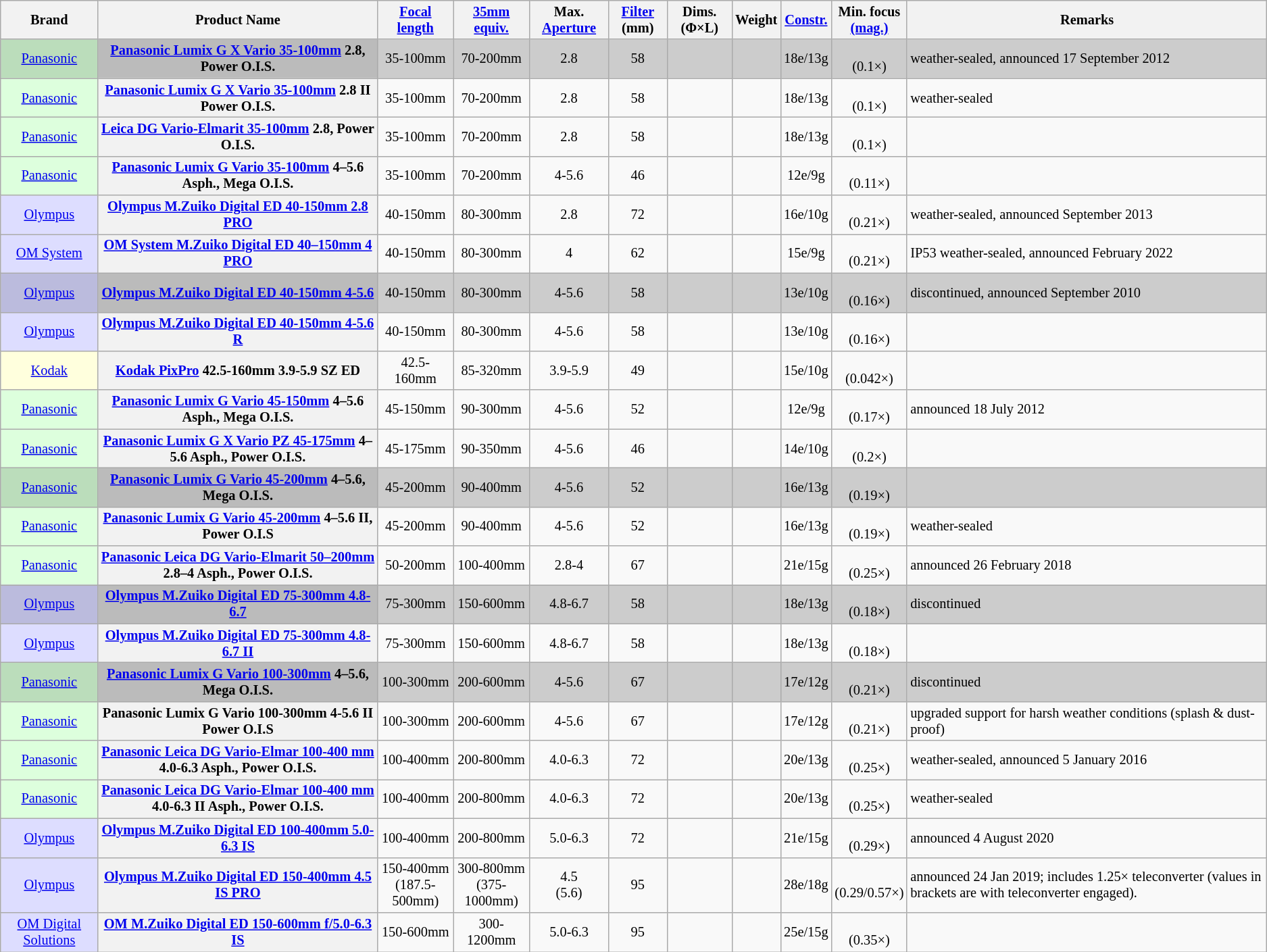<table class="wikitable sortable" style="font-size:85%;text-align:center;">
<tr>
<th>Brand</th>
<th>Product Name</th>
<th><a href='#'>Focal length</a></th>
<th><a href='#'>35mm equiv.</a></th>
<th>Max. <a href='#'>Aperture</a></th>
<th><a href='#'>Filter</a> (mm)</th>
<th>Dims. (Φ×L)</th>
<th>Weight</th>
<th><a href='#'>Constr.</a></th>
<th>Min. focus<br><a href='#'>(mag.)</a></th>
<th class="unsortable">Remarks</th>
</tr>
<tr style="background:#ccc;">
<td style="background:#bdb;"><a href='#'>Panasonic</a></td>
<th style="background:#bbb;"><a href='#'>Panasonic Lumix G X Vario 35-100mm</a> 2.8, Power O.I.S.</th>
<td>35-100mm</td>
<td>70-200mm</td>
<td>2.8</td>
<td>58</td>
<td></td>
<td></td>
<td>18e/13g</td>
<td><br>(0.1×)</td>
<td style="text-align:left;">weather-sealed, announced 17 September 2012</td>
</tr>
<tr>
<td style="background:#dfd;"><a href='#'>Panasonic</a></td>
<th><a href='#'>Panasonic Lumix G X Vario 35-100mm</a> 2.8 II Power O.I.S.</th>
<td>35-100mm</td>
<td>70-200mm</td>
<td>2.8</td>
<td>58</td>
<td></td>
<td></td>
<td>18e/13g</td>
<td><br>(0.1×)</td>
<td style="text-align:left;">weather-sealed</td>
</tr>
<tr>
<td style="background:#dfd;"><a href='#'>Panasonic</a></td>
<th><a href='#'>Leica DG Vario-Elmarit 35-100mm</a> 2.8, Power O.I.S.</th>
<td>35-100mm</td>
<td>70-200mm</td>
<td>2.8</td>
<td>58</td>
<td></td>
<td></td>
<td>18e/13g</td>
<td><br>(0.1×)</td>
<td style="text-align:left;"></td>
</tr>
<tr>
<td style="background:#dfd;"><a href='#'>Panasonic</a></td>
<th><a href='#'>Panasonic Lumix G Vario 35-100mm</a> 4–5.6 Asph., Mega O.I.S.</th>
<td>35-100mm</td>
<td>70-200mm</td>
<td>4-5.6</td>
<td>46</td>
<td></td>
<td></td>
<td>12e/9g</td>
<td><br>(0.11×)</td>
<td style="text-align:left;"></td>
</tr>
<tr>
<td style="background:#ddf;"><a href='#'>Olympus</a></td>
<th><a href='#'>Olympus M.Zuiko Digital ED 40-150mm 2.8 PRO</a></th>
<td>40-150mm</td>
<td>80-300mm</td>
<td>2.8</td>
<td>72</td>
<td></td>
<td></td>
<td>16e/10g</td>
<td><br>(0.21×)</td>
<td style="text-align:left;">weather-sealed, announced September 2013</td>
</tr>
<tr>
<td style="background:#ddf;"><a href='#'>OM System</a></td>
<th><a href='#'>OM System M.Zuiko Digital ED 40–150mm 4 PRO</a></th>
<td>40-150mm</td>
<td>80-300mm</td>
<td>4</td>
<td>62</td>
<td></td>
<td></td>
<td>15e/9g</td>
<td><br>(0.21×)</td>
<td style="text-align:left;">IP53 weather-sealed, announced February 2022</td>
</tr>
<tr style="background: #ccc;">
<td style="background:#bbd;"><a href='#'>Olympus</a></td>
<th style="background: #bbb;"><a href='#'>Olympus M.Zuiko Digital ED 40-150mm 4-5.6</a></th>
<td>40-150mm</td>
<td>80-300mm</td>
<td>4-5.6</td>
<td>58</td>
<td></td>
<td></td>
<td>13e/10g</td>
<td><br>(0.16×)</td>
<td style="text-align:left;">discontinued, announced September 2010</td>
</tr>
<tr>
<td style="background:#ddf;"><a href='#'>Olympus</a></td>
<th><a href='#'>Olympus M.Zuiko Digital ED 40-150mm 4-5.6 R</a></th>
<td>40-150mm</td>
<td>80-300mm</td>
<td>4-5.6</td>
<td>58</td>
<td></td>
<td></td>
<td>13e/10g</td>
<td><br>(0.16×)</td>
<td style="text-align:left;"></td>
</tr>
<tr>
<td style="background:#ffd;"><a href='#'>Kodak</a></td>
<th><a href='#'>Kodak PixPro</a> 42.5-160mm 3.9-5.9 SZ ED</th>
<td>42.5-160mm</td>
<td>85-320mm</td>
<td>3.9-5.9</td>
<td>49</td>
<td></td>
<td></td>
<td>15e/10g</td>
<td><br>(0.042×)</td>
<td style="text-align:left;"></td>
</tr>
<tr>
<td style="background:#dfd;"><a href='#'>Panasonic</a></td>
<th><a href='#'>Panasonic Lumix G Vario 45-150mm</a> 4–5.6 Asph., Mega O.I.S.</th>
<td>45-150mm</td>
<td>90-300mm</td>
<td>4-5.6</td>
<td>52</td>
<td></td>
<td></td>
<td>12e/9g</td>
<td><br>(0.17×)</td>
<td style="text-align:left;">announced 18 July 2012</td>
</tr>
<tr>
<td style="background:#dfd;"><a href='#'>Panasonic</a></td>
<th><a href='#'>Panasonic Lumix G X Vario PZ 45-175mm</a> 4–5.6 Asph., Power O.I.S.</th>
<td>45-175mm</td>
<td>90-350mm</td>
<td>4-5.6</td>
<td>46</td>
<td></td>
<td></td>
<td>14e/10g</td>
<td><br>(0.2×)</td>
<td style="text-align:left;"></td>
</tr>
<tr style="background: #ccc;">
<td style="background:#bdb;"><a href='#'>Panasonic</a></td>
<th style="background: #bbb;"><a href='#'>Panasonic Lumix G Vario 45-200mm</a> 4–5.6, Mega O.I.S.</th>
<td>45-200mm</td>
<td>90-400mm</td>
<td>4-5.6</td>
<td>52</td>
<td></td>
<td></td>
<td>16e/13g</td>
<td><br>(0.19×)</td>
<td style="text-align:left;"></td>
</tr>
<tr>
<td style="background:#dfd;"><a href='#'>Panasonic</a></td>
<th><a href='#'>Panasonic Lumix G Vario 45-200mm</a> 4–5.6 II, Power O.I.S</th>
<td>45-200mm</td>
<td>90-400mm</td>
<td>4-5.6</td>
<td>52</td>
<td></td>
<td></td>
<td>16e/13g</td>
<td><br>(0.19×)</td>
<td style="text-align:left;">weather-sealed</td>
</tr>
<tr>
<td style="background:#dfd;"><a href='#'>Panasonic</a></td>
<th><a href='#'>Panasonic Leica DG Vario-Elmarit 50–200mm</a> 2.8–4 Asph., Power O.I.S.</th>
<td>50-200mm</td>
<td>100-400mm</td>
<td>2.8-4</td>
<td>67</td>
<td></td>
<td></td>
<td>21e/15g</td>
<td><br>(0.25×)</td>
<td style="text-align:left;">announced 26 February 2018</td>
</tr>
<tr style="background: #ccc;">
<td style="background:#bbd;"><a href='#'>Olympus</a></td>
<th style="background: #bbb;"><a href='#'>Olympus M.Zuiko Digital ED 75-300mm 4.8-6.7</a></th>
<td>75-300mm</td>
<td>150-600mm</td>
<td>4.8-6.7</td>
<td>58</td>
<td></td>
<td></td>
<td>18e/13g</td>
<td><br>(0.18×)</td>
<td style="text-align:left;">discontinued</td>
</tr>
<tr>
<td style="background:#ddf;"><a href='#'>Olympus</a></td>
<th><a href='#'>Olympus M.Zuiko Digital ED 75-300mm 4.8-6.7 II</a></th>
<td>75-300mm</td>
<td>150-600mm</td>
<td>4.8-6.7</td>
<td>58</td>
<td></td>
<td></td>
<td>18e/13g</td>
<td><br>(0.18×)</td>
<td style="text-align:left;"></td>
</tr>
<tr style="background: #ccc;">
<td style="background:#bdb;"><a href='#'>Panasonic</a></td>
<th style="background: #bbb;"><a href='#'>Panasonic Lumix G Vario 100-300mm</a> 4–5.6, Mega O.I.S.</th>
<td>100-300mm</td>
<td>200-600mm</td>
<td>4-5.6</td>
<td>67</td>
<td></td>
<td></td>
<td>17e/12g</td>
<td><br>(0.21×)</td>
<td style="text-align:left;">discontinued</td>
</tr>
<tr>
<td style="background:#dfd;"><a href='#'>Panasonic</a></td>
<th>Panasonic Lumix G Vario 100-300mm 4-5.6 II Power O.I.S</th>
<td>100-300mm</td>
<td>200-600mm</td>
<td>4-5.6</td>
<td>67</td>
<td></td>
<td></td>
<td>17e/12g</td>
<td><br>(0.21×)</td>
<td style="text-align:left;">upgraded support for harsh weather conditions (splash & dust-proof)</td>
</tr>
<tr>
<td style="background:#dfd;"><a href='#'>Panasonic</a></td>
<th><a href='#'>Panasonic Leica DG Vario-Elmar 100-400 mm</a> 4.0-6.3 Asph., Power O.I.S.</th>
<td>100-400mm</td>
<td>200-800mm</td>
<td>4.0-6.3</td>
<td>72</td>
<td></td>
<td></td>
<td>20e/13g</td>
<td><br>(0.25×)</td>
<td style="text-align:left;">weather-sealed, announced 5 January 2016</td>
</tr>
<tr>
<td style="background:#dfd;"><a href='#'>Panasonic</a></td>
<th><a href='#'>Panasonic Leica DG Vario-Elmar 100-400 mm</a> 4.0-6.3 II Asph., Power O.I.S.</th>
<td>100-400mm</td>
<td>200-800mm</td>
<td>4.0-6.3</td>
<td>72</td>
<td></td>
<td></td>
<td>20e/13g</td>
<td><br>(0.25×)</td>
<td style="text-align:left;">weather-sealed</td>
</tr>
<tr>
<td style="background:#ddf;"><a href='#'>Olympus</a></td>
<th><a href='#'>Olympus M.Zuiko Digital ED 100-400mm 5.0-6.3 IS</a></th>
<td>100-400mm</td>
<td>200-800mm</td>
<td>5.0-6.3</td>
<td>72</td>
<td></td>
<td></td>
<td>21e/15g</td>
<td><br>(0.29×)</td>
<td style="text-align:left;">announced 4 August 2020</td>
</tr>
<tr>
<td style="background:#ddf;"><a href='#'>Olympus</a></td>
<th><a href='#'>Olympus M.Zuiko Digital ED 150-400mm 4.5 IS PRO</a></th>
<td>150-400mm<br>(187.5-500mm)</td>
<td>300-800mm<br>(375-1000mm)</td>
<td>4.5<br>(5.6)</td>
<td>95</td>
<td></td>
<td></td>
<td>28e/18g</td>
<td><br>(0.29/0.57×)</td>
<td style="text-align:left;">announced 24 Jan 2019; includes 1.25× teleconverter (values in brackets are with teleconverter engaged).</td>
</tr>
<tr>
<td style="background:#ddf;"><a href='#'>OM Digital Solutions</a></td>
<th><a href='#'>OM M.Zuiko Digital ED 150-600mm f/5.0-6.3 IS</a></th>
<td>150-600mm</td>
<td>300-1200mm</td>
<td>5.0-6.3</td>
<td>95</td>
<td></td>
<td></td>
<td>25e/15g</td>
<td><br>(0.35×)</td>
<td style="text-align:left;"></td>
</tr>
</table>
